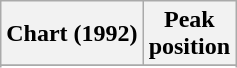<table class="wikitable sortable">
<tr>
<th align="left">Chart (1992)</th>
<th align="center">Peak<br>position</th>
</tr>
<tr>
</tr>
<tr>
</tr>
</table>
